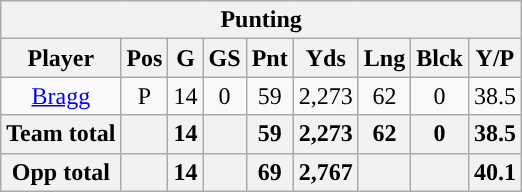<table class="wikitable" style="text-align:center">
<tr>
<th colspan="9">Punting</th>
</tr>
<tr>
<th>Player</th>
<th>Pos</th>
<th>G</th>
<th>GS</th>
<th>Pnt</th>
<th>Yds</th>
<th>Lng</th>
<th>Blck</th>
<th>Y/P</th>
</tr>
<tr>
<td><a href='#'>Bragg</a></td>
<td>P</td>
<td>14</td>
<td>0</td>
<td>59</td>
<td>2,273</td>
<td>62</td>
<td>0</td>
<td>38.5</td>
</tr>
<tr>
<th>Team total</th>
<th></th>
<th>14</th>
<th></th>
<th>59</th>
<th>2,273</th>
<th>62</th>
<th>0</th>
<th>38.5</th>
</tr>
<tr>
<th>Opp total</th>
<th></th>
<th>14</th>
<th></th>
<th>69</th>
<th>2,767</th>
<th></th>
<th></th>
<th>40.1</th>
</tr>
</table>
